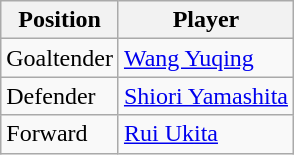<table class="wikitable">
<tr>
<th>Position</th>
<th>Player</th>
</tr>
<tr>
<td>Goaltender</td>
<td> <a href='#'>Wang Yuqing</a></td>
</tr>
<tr>
<td>Defender</td>
<td> <a href='#'>Shiori Yamashita</a></td>
</tr>
<tr>
<td>Forward</td>
<td> <a href='#'>Rui Ukita</a></td>
</tr>
</table>
